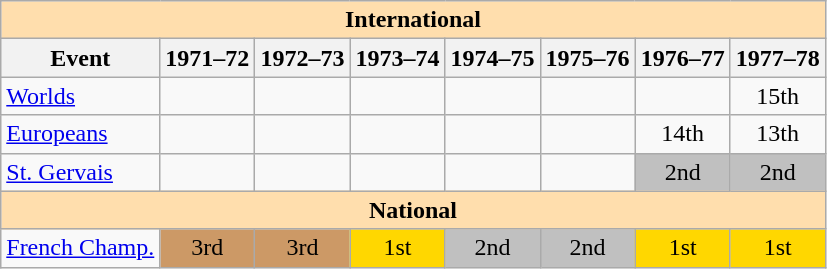<table class="wikitable" style="text-align:center">
<tr>
<th style="background-color: #ffdead; " colspan=8 align=center><strong>International</strong></th>
</tr>
<tr>
<th>Event</th>
<th>1971–72</th>
<th>1972–73</th>
<th>1973–74</th>
<th>1974–75</th>
<th>1975–76</th>
<th>1976–77</th>
<th>1977–78</th>
</tr>
<tr>
<td align=left><a href='#'>Worlds</a></td>
<td></td>
<td></td>
<td></td>
<td></td>
<td></td>
<td></td>
<td>15th</td>
</tr>
<tr>
<td align=left><a href='#'>Europeans</a></td>
<td></td>
<td></td>
<td></td>
<td></td>
<td></td>
<td>14th</td>
<td>13th</td>
</tr>
<tr>
<td align=left><a href='#'>St. Gervais</a></td>
<td></td>
<td></td>
<td></td>
<td></td>
<td></td>
<td bgcolor=silver>2nd</td>
<td bgcolor=silver>2nd</td>
</tr>
<tr>
<th style="background-color: #ffdead; " colspan=8 align=center><strong>National</strong></th>
</tr>
<tr>
<td align=left><a href='#'>French Champ.</a></td>
<td bgcolor=cc9966>3rd</td>
<td bgcolor=cc9966>3rd</td>
<td bgcolor=gold>1st</td>
<td bgcolor=silver>2nd</td>
<td bgcolor=silver>2nd</td>
<td bgcolor=gold>1st</td>
<td bgcolor=gold>1st</td>
</tr>
</table>
